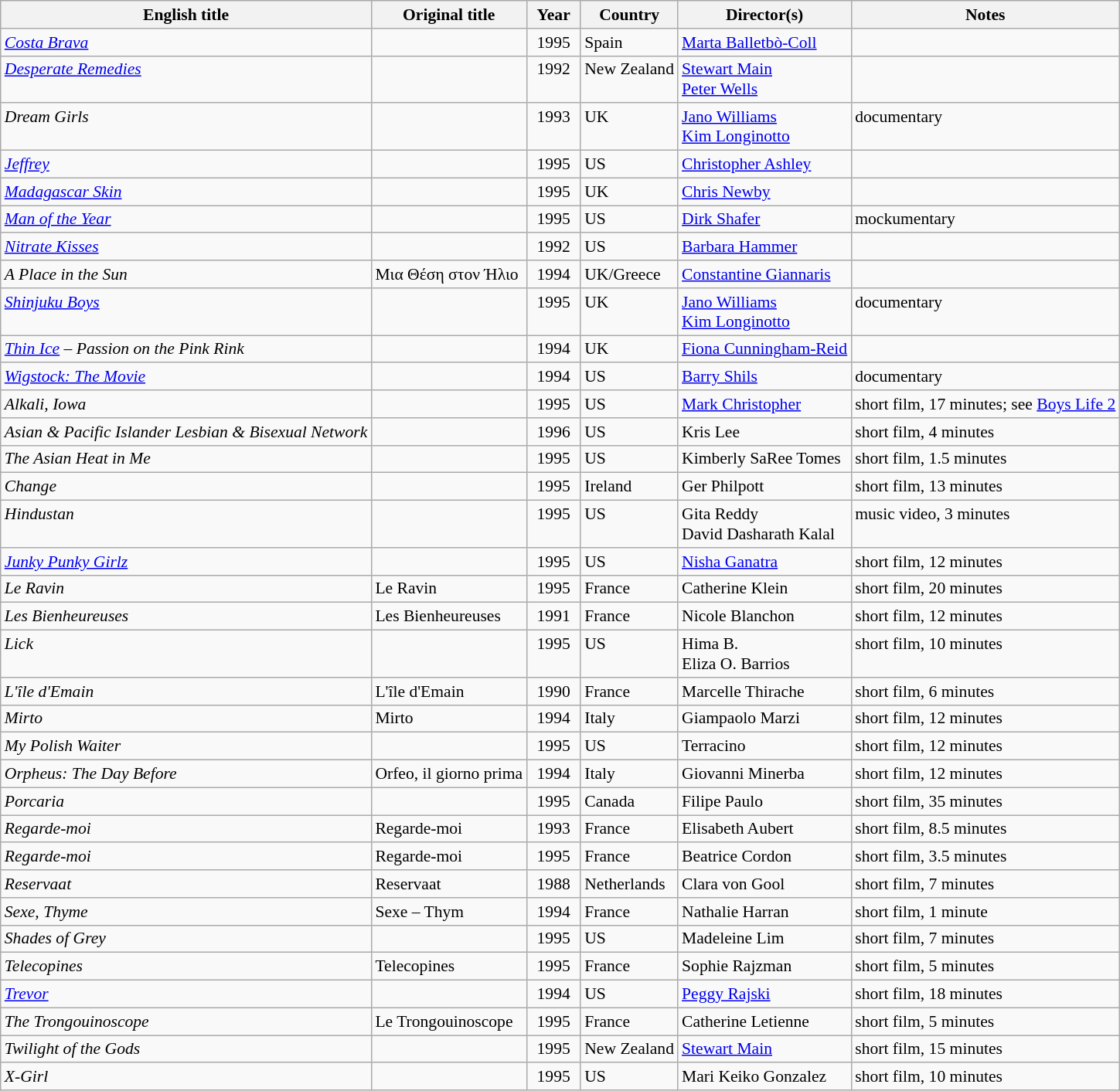<table class="wikitable" style="font-size: 90%;">
<tr>
<th>English title</th>
<th>Original title</th>
<th style="width:40px;">Year</th>
<th>Country</th>
<th>Director(s)</th>
<th>Notes</th>
</tr>
<tr>
<td><em><a href='#'>Costa Brava</a></em></td>
<td></td>
<td style="text-align:center;">1995</td>
<td>Spain</td>
<td><a href='#'>Marta Balletbò-Coll</a></td>
<td></td>
</tr>
<tr valign="top">
<td><em><a href='#'>Desperate Remedies</a></em></td>
<td></td>
<td style="text-align:center;">1992</td>
<td>New Zealand</td>
<td><a href='#'>Stewart Main</a> <br> <a href='#'>Peter Wells</a></td>
<td></td>
</tr>
<tr valign="top">
<td><em>Dream Girls</em></td>
<td></td>
<td style="text-align:center;">1993</td>
<td>UK</td>
<td><a href='#'>Jano Williams</a> <br> <a href='#'>Kim Longinotto</a></td>
<td>documentary</td>
</tr>
<tr>
<td><em><a href='#'>Jeffrey</a></em></td>
<td></td>
<td style="text-align:center;">1995</td>
<td>US</td>
<td><a href='#'>Christopher Ashley</a></td>
<td></td>
</tr>
<tr>
<td><em><a href='#'>Madagascar Skin</a></em></td>
<td></td>
<td style="text-align:center;">1995</td>
<td>UK</td>
<td><a href='#'>Chris Newby</a></td>
<td></td>
</tr>
<tr>
<td><em><a href='#'>Man of the Year</a></em></td>
<td></td>
<td style="text-align:center;">1995</td>
<td>US</td>
<td><a href='#'>Dirk Shafer</a></td>
<td>mockumentary</td>
</tr>
<tr>
<td><em><a href='#'>Nitrate Kisses</a></em></td>
<td></td>
<td style="text-align:center;">1992</td>
<td>US</td>
<td><a href='#'>Barbara Hammer</a></td>
<td></td>
</tr>
<tr>
<td><em>A Place in the Sun</em></td>
<td>Μια Θέση στον Ήλιο</td>
<td style="text-align:center;">1994</td>
<td>UK/Greece</td>
<td><a href='#'>Constantine Giannaris</a></td>
<td></td>
</tr>
<tr valign="top">
<td><em><a href='#'>Shinjuku Boys</a></em></td>
<td></td>
<td style="text-align:center;">1995</td>
<td>UK</td>
<td><a href='#'>Jano Williams</a> <br> <a href='#'>Kim Longinotto</a></td>
<td>documentary</td>
</tr>
<tr>
<td><em><a href='#'>Thin Ice</a> – Passion on the Pink Rink</em></td>
<td></td>
<td style="text-align:center;">1994</td>
<td>UK</td>
<td><a href='#'>Fiona Cunningham-Reid</a></td>
<td></td>
</tr>
<tr>
<td><em><a href='#'>Wigstock: The Movie</a></em></td>
<td></td>
<td style="text-align:center;">1994</td>
<td>US</td>
<td><a href='#'>Barry Shils</a></td>
<td>documentary</td>
</tr>
<tr>
<td><em>Alkali, Iowa</em></td>
<td></td>
<td style="text-align:center;">1995</td>
<td>US</td>
<td><a href='#'>Mark Christopher</a></td>
<td>short film, 17 minutes; see <a href='#'>Boys Life 2</a></td>
</tr>
<tr>
<td><em>Asian & Pacific Islander Lesbian & Bisexual Network</em></td>
<td></td>
<td style="text-align:center;">1996</td>
<td>US</td>
<td>Kris Lee</td>
<td>short film, 4 minutes</td>
</tr>
<tr>
<td><em>The Asian Heat in Me</em></td>
<td></td>
<td style="text-align:center;">1995</td>
<td>US</td>
<td>Kimberly SaRee Tomes</td>
<td>short film, 1.5 minutes</td>
</tr>
<tr>
<td><em>Change</em></td>
<td></td>
<td style="text-align:center;">1995</td>
<td>Ireland</td>
<td>Ger Philpott</td>
<td>short film, 13 minutes</td>
</tr>
<tr valign="top">
<td><em>Hindustan</em></td>
<td></td>
<td style="text-align:center;">1995</td>
<td>US</td>
<td>Gita Reddy <br> David Dasharath Kalal</td>
<td>music video, 3 minutes</td>
</tr>
<tr>
<td><em><a href='#'>Junky Punky Girlz</a></em></td>
<td></td>
<td style="text-align:center;">1995</td>
<td>US</td>
<td><a href='#'>Nisha Ganatra</a></td>
<td>short film, 12 minutes</td>
</tr>
<tr>
<td><em>Le Ravin</em></td>
<td>Le Ravin</td>
<td style="text-align:center;">1995</td>
<td>France</td>
<td>Catherine Klein</td>
<td>short film, 20 minutes</td>
</tr>
<tr>
<td><em>Les Bienheureuses</em></td>
<td>Les Bienheureuses</td>
<td style="text-align:center;">1991</td>
<td>France</td>
<td>Nicole Blanchon</td>
<td>short film, 12 minutes</td>
</tr>
<tr valign="top">
<td><em>Lick</em></td>
<td></td>
<td style="text-align:center;">1995</td>
<td>US</td>
<td>Hima B. <br> Eliza O. Barrios</td>
<td>short film, 10 minutes</td>
</tr>
<tr>
<td><em>L'île d'Emain</em></td>
<td>L'île d'Emain</td>
<td style="text-align:center;">1990</td>
<td>France</td>
<td>Marcelle Thirache</td>
<td>short film, 6 minutes</td>
</tr>
<tr>
<td><em>Mirto</em></td>
<td>Mirto</td>
<td style="text-align:center;">1994</td>
<td>Italy</td>
<td>Giampaolo Marzi</td>
<td>short film, 12 minutes</td>
</tr>
<tr>
<td><em>My Polish Waiter</em></td>
<td></td>
<td style="text-align:center;">1995</td>
<td>US</td>
<td>Terracino</td>
<td>short film, 12 minutes</td>
</tr>
<tr>
<td><em>Orpheus: The Day Before</em></td>
<td>Orfeo, il giorno prima</td>
<td style="text-align:center;">1994</td>
<td>Italy</td>
<td>Giovanni Minerba</td>
<td>short film, 12 minutes</td>
</tr>
<tr>
<td><em>Porcaria</em></td>
<td></td>
<td style="text-align:center;">1995</td>
<td>Canada</td>
<td>Filipe Paulo</td>
<td>short film, 35 minutes</td>
</tr>
<tr>
<td><em>Regarde-moi</em></td>
<td>Regarde-moi</td>
<td style="text-align:center;">1993</td>
<td>France</td>
<td>Elisabeth Aubert</td>
<td>short film, 8.5 minutes</td>
</tr>
<tr>
<td><em>Regarde-moi</em></td>
<td>Regarde-moi</td>
<td style="text-align:center;">1995</td>
<td>France</td>
<td>Beatrice Cordon</td>
<td>short film, 3.5 minutes</td>
</tr>
<tr>
<td><em>Reservaat</em></td>
<td>Reservaat</td>
<td style="text-align:center;">1988</td>
<td>Netherlands</td>
<td>Clara von Gool</td>
<td>short film, 7 minutes</td>
</tr>
<tr>
<td><em>Sexe, Thyme</em></td>
<td>Sexe – Thym</td>
<td style="text-align:center;">1994</td>
<td>France</td>
<td>Nathalie Harran</td>
<td>short film, 1 minute</td>
</tr>
<tr>
<td><em>Shades of Grey</em></td>
<td></td>
<td style="text-align:center;">1995</td>
<td>US</td>
<td>Madeleine Lim</td>
<td>short film, 7 minutes</td>
</tr>
<tr>
<td><em>Telecopines</em></td>
<td>Telecopines</td>
<td style="text-align:center;">1995</td>
<td>France</td>
<td>Sophie Rajzman</td>
<td>short film, 5 minutes</td>
</tr>
<tr>
<td><em><a href='#'>Trevor</a></em></td>
<td></td>
<td style="text-align:center;">1994</td>
<td>US</td>
<td><a href='#'>Peggy Rajski</a></td>
<td>short film, 18 minutes</td>
</tr>
<tr>
<td><em>The Trongouinoscope</em></td>
<td>Le Trongouinoscope</td>
<td style="text-align:center;">1995</td>
<td>France</td>
<td>Catherine Letienne</td>
<td>short film, 5 minutes</td>
</tr>
<tr>
<td><em>Twilight of the Gods</em></td>
<td></td>
<td style="text-align:center;">1995</td>
<td>New Zealand</td>
<td><a href='#'>Stewart Main</a></td>
<td>short film, 15 minutes</td>
</tr>
<tr>
<td><em>X-Girl</em></td>
<td></td>
<td style="text-align:center;">1995</td>
<td>US</td>
<td>Mari Keiko Gonzalez</td>
<td>short film, 10 minutes</td>
</tr>
</table>
